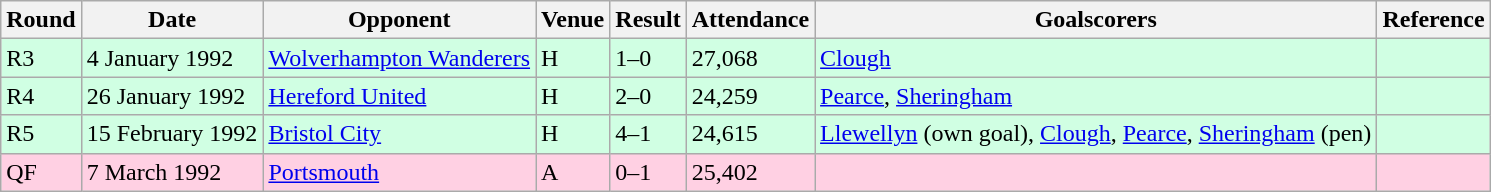<table class="wikitable">
<tr>
<th>Round</th>
<th>Date</th>
<th>Opponent</th>
<th>Venue</th>
<th>Result</th>
<th>Attendance</th>
<th>Goalscorers</th>
<th>Reference</th>
</tr>
<tr style="background-color: #d0ffe3;">
<td>R3</td>
<td>4 January 1992</td>
<td><a href='#'>Wolverhampton Wanderers</a></td>
<td>H</td>
<td>1–0</td>
<td>27,068</td>
<td><a href='#'>Clough</a></td>
<td></td>
</tr>
<tr style="background-color: #d0ffe3;">
<td>R4</td>
<td>26 January 1992</td>
<td><a href='#'>Hereford United</a></td>
<td>H</td>
<td>2–0</td>
<td>24,259</td>
<td><a href='#'>Pearce</a>, <a href='#'>Sheringham</a></td>
<td></td>
</tr>
<tr style="background-color: #d0ffe3;">
<td>R5</td>
<td>15 February 1992</td>
<td><a href='#'>Bristol City</a></td>
<td>H</td>
<td>4–1</td>
<td>24,615</td>
<td><a href='#'>Llewellyn</a> (own goal), <a href='#'>Clough</a>, <a href='#'>Pearce</a>, <a href='#'>Sheringham</a> (pen)</td>
<td></td>
</tr>
<tr style="background-color: #ffd0e3;">
<td>QF</td>
<td>7 March 1992</td>
<td><a href='#'>Portsmouth</a></td>
<td>A</td>
<td>0–1</td>
<td>25,402</td>
<td></td>
<td></td>
</tr>
</table>
